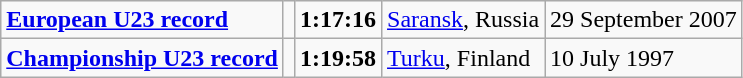<table class="wikitable">
<tr>
<td><strong><a href='#'>European U23 record</a></strong></td>
<td></td>
<td><strong>1:17:16</strong></td>
<td><a href='#'>Saransk</a>, Russia</td>
<td>29 September 2007</td>
</tr>
<tr>
<td><strong><a href='#'>Championship U23 record</a></strong></td>
<td></td>
<td><strong>1:19:58</strong></td>
<td><a href='#'>Turku</a>, Finland</td>
<td>10 July 1997</td>
</tr>
</table>
